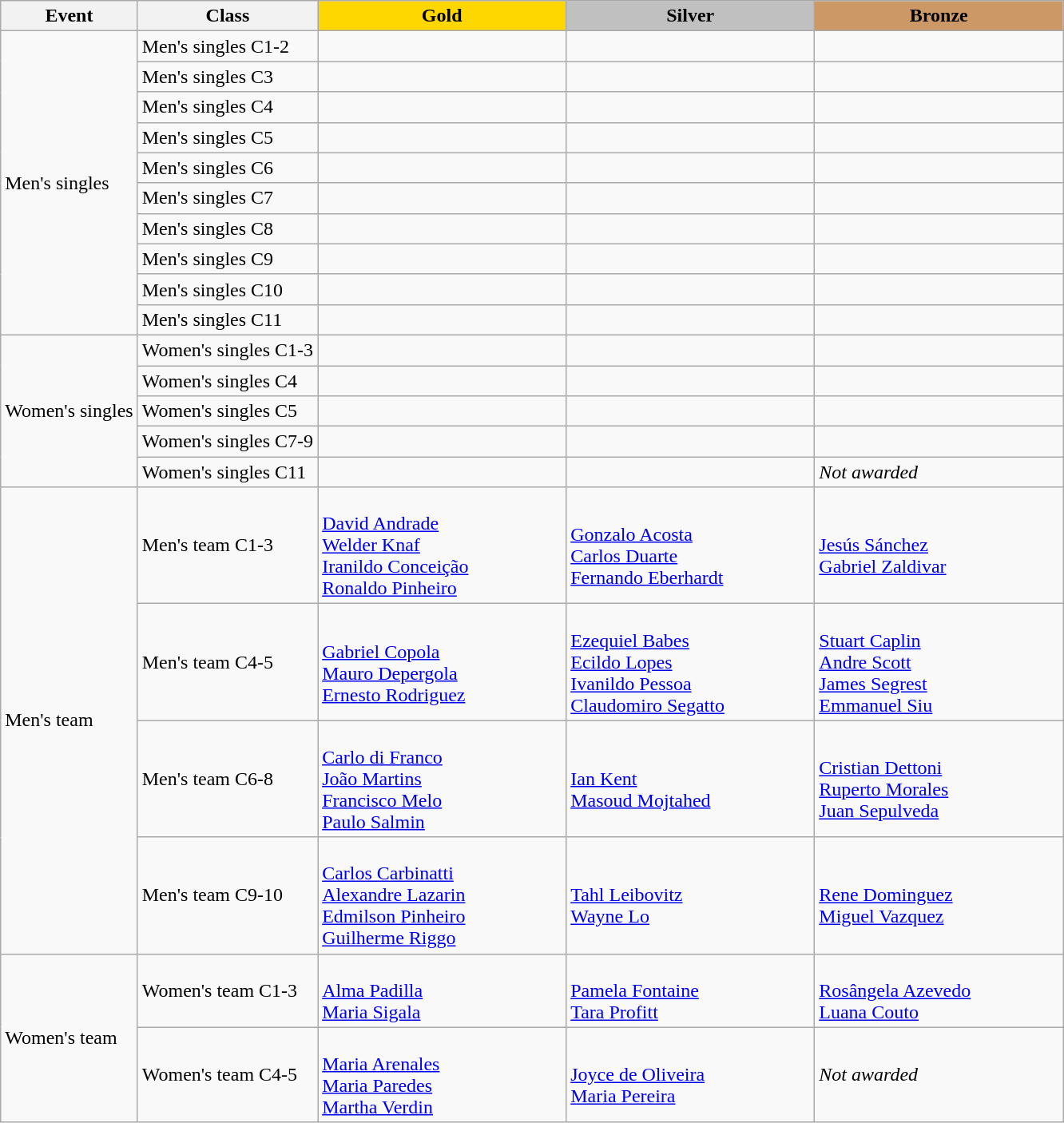<table class=wikitable>
<tr>
<th>Event</th>
<th>Class</th>
<th width=200 style="background:gold;">Gold</th>
<th width=200 style="background:silver;">Silver</th>
<th width=200 style="background:#CC9966;">Bronze</th>
</tr>
<tr>
<td rowspan=10>Men's singles<br></td>
<td>Men's singles C1-2</td>
<td></td>
<td></td>
<td></td>
</tr>
<tr>
<td>Men's singles C3</td>
<td></td>
<td></td>
<td></td>
</tr>
<tr>
<td>Men's singles C4</td>
<td></td>
<td></td>
<td></td>
</tr>
<tr>
<td>Men's singles C5</td>
<td></td>
<td></td>
<td></td>
</tr>
<tr>
<td>Men's singles C6</td>
<td></td>
<td></td>
<td></td>
</tr>
<tr>
<td>Men's singles C7</td>
<td></td>
<td></td>
<td></td>
</tr>
<tr>
<td>Men's singles C8</td>
<td></td>
<td></td>
<td></td>
</tr>
<tr>
<td>Men's singles C9</td>
<td></td>
<td></td>
<td></td>
</tr>
<tr>
<td>Men's singles C10</td>
<td></td>
<td></td>
<td></td>
</tr>
<tr>
<td>Men's singles C11</td>
<td></td>
<td></td>
<td></td>
</tr>
<tr>
<td rowspan=5>Women's singles<br></td>
<td>Women's singles C1-3</td>
<td></td>
<td></td>
<td></td>
</tr>
<tr>
<td>Women's singles C4</td>
<td></td>
<td></td>
<td></td>
</tr>
<tr>
<td>Women's singles C5</td>
<td></td>
<td></td>
<td></td>
</tr>
<tr>
<td>Women's singles C7-9</td>
<td></td>
<td></td>
<td></td>
</tr>
<tr>
<td>Women's singles C11</td>
<td></td>
<td></td>
<td><em>Not awarded</em></td>
</tr>
<tr>
<td rowspan=4>Men's team<br></td>
<td>Men's team C1-3</td>
<td><br><a href='#'>David Andrade</a><br><a href='#'>Welder Knaf</a><br><a href='#'>Iranildo Conceição</a><br><a href='#'>Ronaldo Pinheiro</a></td>
<td><br><a href='#'>Gonzalo Acosta</a><br><a href='#'>Carlos Duarte</a><br><a href='#'>Fernando Eberhardt</a></td>
<td><br><a href='#'>Jesús Sánchez</a><br><a href='#'>Gabriel Zaldivar</a></td>
</tr>
<tr>
<td>Men's team C4-5</td>
<td><br><a href='#'>Gabriel Copola</a><br><a href='#'>Mauro Depergola</a><br><a href='#'>Ernesto Rodriguez</a></td>
<td><br><a href='#'>Ezequiel Babes</a><br><a href='#'>Ecildo Lopes</a><br><a href='#'>Ivanildo Pessoa</a><br><a href='#'>Claudomiro Segatto</a></td>
<td><br><a href='#'>Stuart Caplin</a><br><a href='#'>Andre Scott</a><br><a href='#'>James Segrest</a><br><a href='#'>Emmanuel Siu</a></td>
</tr>
<tr>
<td>Men's team C6-8</td>
<td><br><a href='#'>Carlo di Franco</a><br><a href='#'>João Martins</a><br><a href='#'>Francisco Melo</a><br><a href='#'>Paulo Salmin</a></td>
<td><br><a href='#'>Ian Kent</a><br><a href='#'>Masoud Mojtahed</a></td>
<td><br><a href='#'>Cristian Dettoni</a><br><a href='#'>Ruperto Morales</a><br><a href='#'>Juan Sepulveda</a></td>
</tr>
<tr>
<td>Men's team C9-10</td>
<td><br><a href='#'>Carlos Carbinatti</a><br><a href='#'>Alexandre Lazarin</a><br><a href='#'>Edmilson Pinheiro</a><br><a href='#'>Guilherme Riggo</a></td>
<td><br><a href='#'>Tahl Leibovitz</a><br><a href='#'>Wayne Lo</a></td>
<td><br><a href='#'>Rene Dominguez</a><br><a href='#'>Miguel Vazquez</a></td>
</tr>
<tr>
<td rowspan=2>Women's team<br></td>
<td>Women's team C1-3</td>
<td><br><a href='#'>Alma Padilla</a><br><a href='#'>Maria Sigala</a></td>
<td><br><a href='#'>Pamela Fontaine</a><br><a href='#'>Tara Profitt</a></td>
<td><br><a href='#'>Rosângela Azevedo</a><br><a href='#'>Luana Couto</a></td>
</tr>
<tr>
<td>Women's team C4-5</td>
<td><br><a href='#'>Maria Arenales</a><br><a href='#'>Maria Paredes</a><br><a href='#'>Martha Verdin</a></td>
<td><br><a href='#'>Joyce de Oliveira</a><br><a href='#'>Maria Pereira</a></td>
<td><em>Not awarded</em></td>
</tr>
</table>
